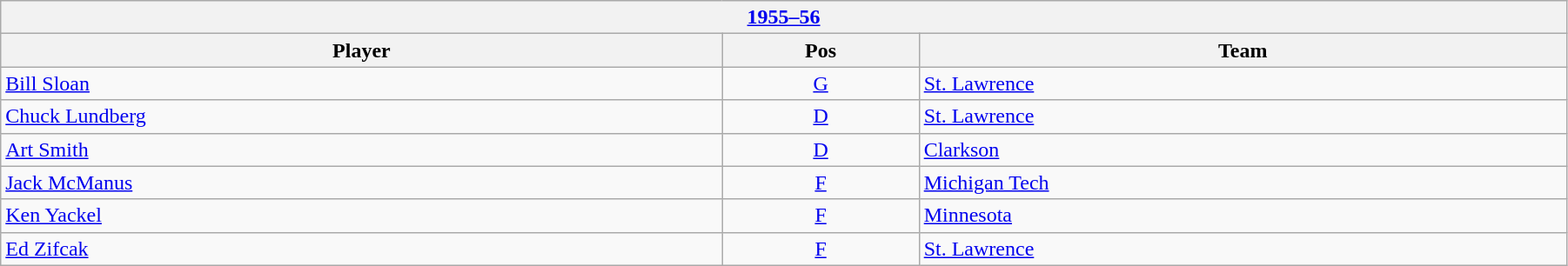<table class="wikitable" width=95%>
<tr>
<th colspan=3><a href='#'>1955–56</a></th>
</tr>
<tr>
<th>Player</th>
<th>Pos</th>
<th>Team</th>
</tr>
<tr>
<td><a href='#'>Bill Sloan</a></td>
<td style="text-align:center;"><a href='#'>G</a></td>
<td><a href='#'>St. Lawrence</a></td>
</tr>
<tr>
<td><a href='#'>Chuck Lundberg</a></td>
<td style="text-align:center;"><a href='#'>D</a></td>
<td><a href='#'>St. Lawrence</a></td>
</tr>
<tr>
<td><a href='#'>Art Smith</a></td>
<td style="text-align:center;"><a href='#'>D</a></td>
<td><a href='#'>Clarkson</a></td>
</tr>
<tr>
<td><a href='#'>Jack McManus</a></td>
<td style="text-align:center;"><a href='#'>F</a></td>
<td><a href='#'>Michigan Tech</a></td>
</tr>
<tr>
<td><a href='#'>Ken Yackel</a></td>
<td style="text-align:center;"><a href='#'>F</a></td>
<td><a href='#'>Minnesota</a></td>
</tr>
<tr>
<td><a href='#'>Ed Zifcak</a></td>
<td style="text-align:center;"><a href='#'>F</a></td>
<td><a href='#'>St. Lawrence</a></td>
</tr>
</table>
